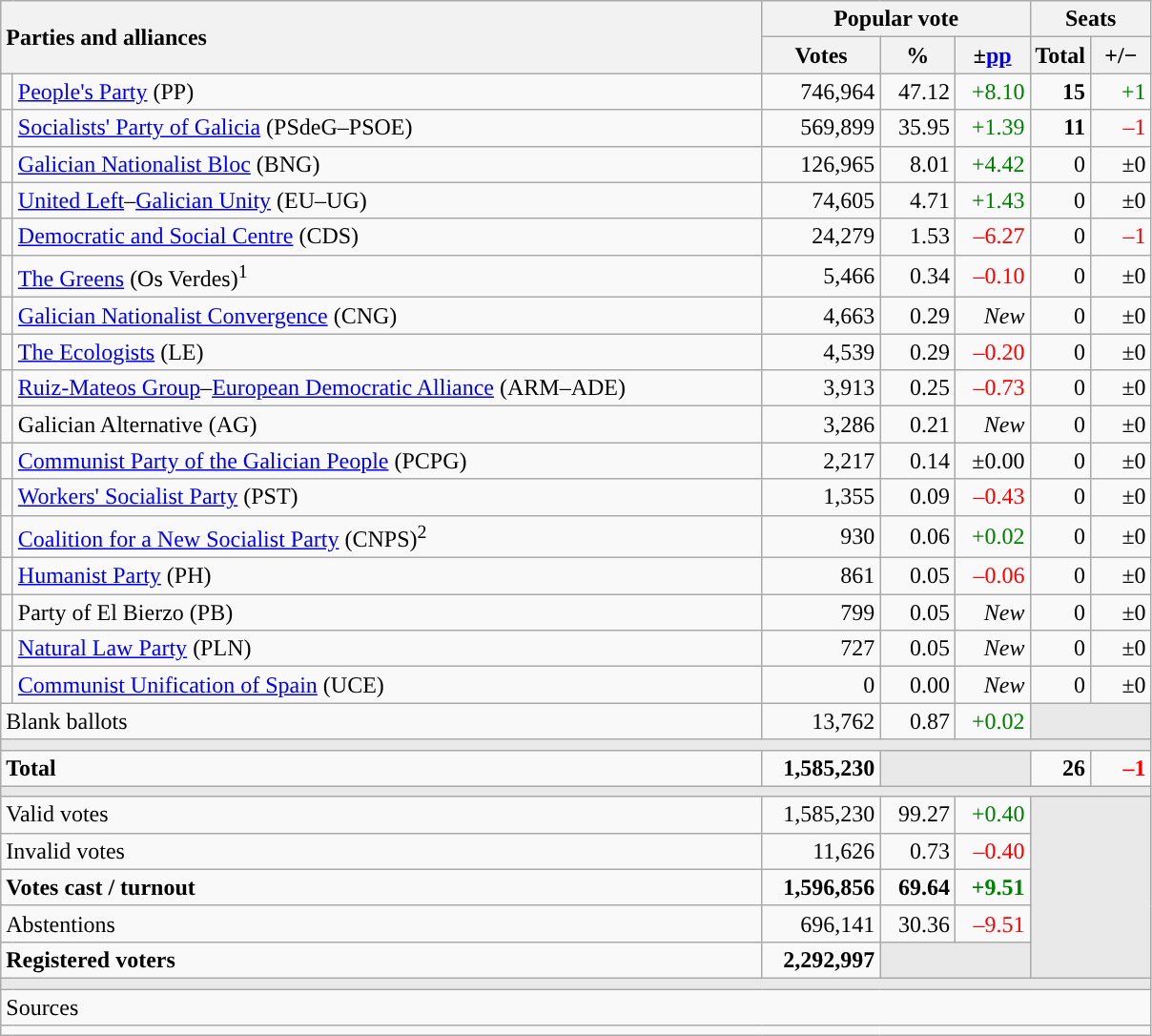<table class="wikitable" style="text-align:right;">
<tr>
<th style="text-align:left;" rowspan="2" colspan="2" width="525">Parties and alliances</th>
<th colspan="3">Popular vote</th>
<th colspan="2">Seats</th>
</tr>
<tr>
<th width="75">Votes</th>
<th width="45">%</th>
<th width="45">±<a href='#'>pp</a></th>
<th width="35">Total</th>
<th width="35">+/−</th>
</tr>
<tr>
<td width="1" style="color:inherit;background:"></td>
<td align="left"><a href='#'>People's Party</a> (PP)</td>
<td>746,964</td>
<td>47.12</td>
<td style="color:green;">+8.10</td>
<td><strong>15</strong></td>
<td style="color:green;">+1</td>
</tr>
<tr>
<td style="color:inherit;background:"></td>
<td align="left"><a href='#'>Socialists' Party of Galicia</a> (PSdeG–PSOE)</td>
<td>569,899</td>
<td>35.95</td>
<td style="color:green;">+1.39</td>
<td><strong>11</strong></td>
<td style="color:red;">–1</td>
</tr>
<tr>
<td style="color:inherit;background:"></td>
<td align="left"><a href='#'>Galician Nationalist Bloc</a> (BNG)</td>
<td>126,965</td>
<td>8.01</td>
<td style="color:green;">+4.42</td>
<td>0</td>
<td>±0</td>
</tr>
<tr>
<td style="color:inherit;background:"></td>
<td align="left"><a href='#'>United Left</a>–<a href='#'>Galician Unity</a> (EU–UG)</td>
<td>74,605</td>
<td>4.71</td>
<td style="color:green;">+1.43</td>
<td>0</td>
<td>±0</td>
</tr>
<tr>
<td style="color:inherit;background:"></td>
<td align="left"><a href='#'>Democratic and Social Centre</a> (CDS)</td>
<td>24,279</td>
<td>1.53</td>
<td style="color:red;">–6.27</td>
<td>0</td>
<td style="color:red;">–1</td>
</tr>
<tr>
<td style="color:inherit;background:"></td>
<td align="left"><a href='#'>The Greens</a> (Os Verdes)<sup>1</sup></td>
<td>5,466</td>
<td>0.34</td>
<td style="color:red;">–0.10</td>
<td>0</td>
<td>±0</td>
</tr>
<tr>
<td style="color:inherit;background:"></td>
<td align="left"><a href='#'>Galician Nationalist Convergence</a> (CNG)</td>
<td>4,663</td>
<td>0.29</td>
<td><em>New</em></td>
<td>0</td>
<td>±0</td>
</tr>
<tr>
<td style="color:inherit;background:"></td>
<td align="left"><a href='#'>The Ecologists</a> (LE)</td>
<td>4,539</td>
<td>0.29</td>
<td style="color:red;">–0.20</td>
<td>0</td>
<td>±0</td>
</tr>
<tr>
<td style="color:inherit;background:"></td>
<td align="left"><a href='#'>Ruiz-Mateos Group</a>–<a href='#'>European Democratic Alliance</a> (ARM–ADE)</td>
<td>3,913</td>
<td>0.25</td>
<td style="color:red;">–0.73</td>
<td>0</td>
<td>±0</td>
</tr>
<tr>
<td style="color:inherit;background:"></td>
<td align="left">Galician Alternative (AG)</td>
<td>3,286</td>
<td>0.21</td>
<td><em>New</em></td>
<td>0</td>
<td>±0</td>
</tr>
<tr>
<td style="color:inherit;background:"></td>
<td align="left"><a href='#'>Communist Party of the Galician People</a> (PCPG)</td>
<td>2,217</td>
<td>0.14</td>
<td>±0.00</td>
<td>0</td>
<td>±0</td>
</tr>
<tr>
<td style="color:inherit;background:"></td>
<td align="left"><a href='#'>Workers' Socialist Party</a> (PST)</td>
<td>1,355</td>
<td>0.09</td>
<td style="color:red;">–0.43</td>
<td>0</td>
<td>±0</td>
</tr>
<tr>
<td style="color:inherit;background:"></td>
<td align="left"><a href='#'>Coalition for a New Socialist Party</a> (CNPS)<sup>2</sup></td>
<td>930</td>
<td>0.06</td>
<td style="color:green;">+0.02</td>
<td>0</td>
<td>±0</td>
</tr>
<tr>
<td style="color:inherit;background:"></td>
<td align="left"><a href='#'>Humanist Party</a> (PH)</td>
<td>861</td>
<td>0.05</td>
<td style="color:red;">–0.06</td>
<td>0</td>
<td>±0</td>
</tr>
<tr>
<td style="color:inherit;background:"></td>
<td align="left">Party of El Bierzo (PB)</td>
<td>799</td>
<td>0.05</td>
<td><em>New</em></td>
<td>0</td>
<td>±0</td>
</tr>
<tr>
<td style="color:inherit;background:"></td>
<td align="left"><a href='#'>Natural Law Party</a> (PLN)</td>
<td>727</td>
<td>0.05</td>
<td><em>New</em></td>
<td>0</td>
<td>±0</td>
</tr>
<tr>
<td style="color:inherit;background:"></td>
<td align="left"><a href='#'>Communist Unification of Spain</a> (UCE)</td>
<td>0</td>
<td>0.00</td>
<td><em>New</em></td>
<td>0</td>
<td>±0</td>
</tr>
<tr>
<td align="left" colspan="2">Blank ballots</td>
<td>13,762</td>
<td>0.87</td>
<td style="color:green;">+0.02</td>
<td bgcolor="#E9E9E9" colspan="2"></td>
</tr>
<tr>
<td colspan="7" bgcolor="#E9E9E9"></td>
</tr>
<tr style="font-weight:bold;">
<td align="left" colspan="2">Total</td>
<td>1,585,230</td>
<td bgcolor="#E9E9E9" colspan="2"></td>
<td>26</td>
<td style="color:red;">–1</td>
</tr>
<tr>
<td colspan="7" bgcolor="#E9E9E9"></td>
</tr>
<tr>
<td align="left" colspan="2">Valid votes</td>
<td>1,585,230</td>
<td>99.27</td>
<td style="color:green;">+0.40</td>
<td bgcolor="#E9E9E9" colspan="2" rowspan="5"></td>
</tr>
<tr>
<td align="left" colspan="2">Invalid votes</td>
<td>11,626</td>
<td>0.73</td>
<td style="color:red;">–0.40</td>
</tr>
<tr style="font-weight:bold;">
<td align="left" colspan="2">Votes cast / turnout</td>
<td>1,596,856</td>
<td>69.64</td>
<td style="color:green;">+9.51</td>
</tr>
<tr>
<td align="left" colspan="2">Abstentions</td>
<td>696,141</td>
<td>30.36</td>
<td style="color:red;">–9.51</td>
</tr>
<tr style="font-weight:bold;">
<td align="left" colspan="2">Registered voters</td>
<td>2,292,997</td>
<td bgcolor="#E9E9E9" colspan="2"></td>
</tr>
<tr>
<td colspan="7" bgcolor="#E9E9E9"></td>
</tr>
<tr>
<td align="left" colspan="7">Sources</td>
</tr>
<tr>
<td colspan="7" style="text-align:left; max-width:790px;"></td>
</tr>
</table>
